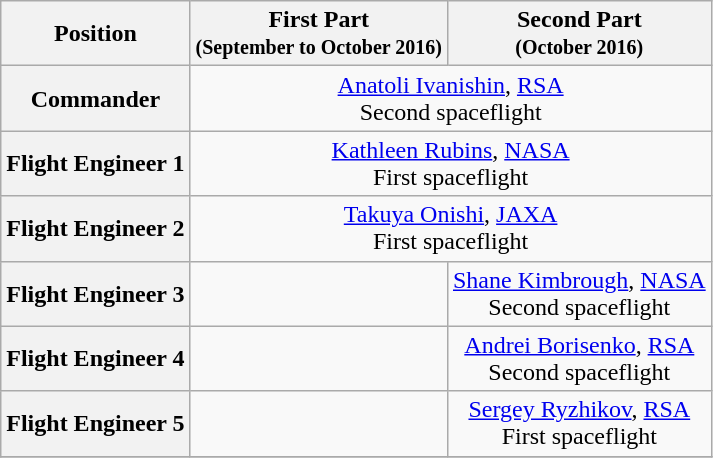<table class="wikitable">
<tr>
<th>Position</th>
<th>First Part<br><small>(September to October 2016)</small></th>
<th>Second Part<br><small>(October 2016)</small></th>
</tr>
<tr>
<th>Commander</th>
<td colspan=2 align=center> <a href='#'>Anatoli Ivanishin</a>, <a href='#'>RSA</a><br>Second spaceflight</td>
</tr>
<tr>
<th>Flight Engineer 1</th>
<td colspan=2 align=center> <a href='#'>Kathleen Rubins</a>, <a href='#'>NASA</a><br>First spaceflight</td>
</tr>
<tr>
<th>Flight Engineer 2</th>
<td colspan=2 align=center> <a href='#'>Takuya Onishi</a>, <a href='#'>JAXA</a><br>First spaceflight</td>
</tr>
<tr>
<th>Flight Engineer 3</th>
<td></td>
<td align=center> <a href='#'>Shane Kimbrough</a>, <a href='#'>NASA</a><br>Second spaceflight</td>
</tr>
<tr>
<th>Flight Engineer 4</th>
<td></td>
<td align=center> <a href='#'>Andrei Borisenko</a>, <a href='#'>RSA</a><br>Second spaceflight</td>
</tr>
<tr>
<th>Flight Engineer 5</th>
<td></td>
<td align=center> <a href='#'>Sergey Ryzhikov</a>, <a href='#'>RSA</a><br>First spaceflight</td>
</tr>
<tr>
</tr>
</table>
